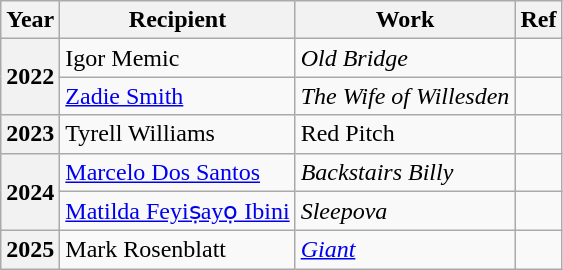<table class="wikitable">
<tr>
<th>Year</th>
<th>Recipient</th>
<th>Work</th>
<th>Ref</th>
</tr>
<tr>
<th rowspan="2">2022</th>
<td>Igor Memic</td>
<td><em>Old Bridge</em></td>
<td></td>
</tr>
<tr>
<td><a href='#'>Zadie Smith</a></td>
<td><em>The Wife of Willesden</em></td>
<td></td>
</tr>
<tr>
<th>2023</th>
<td>Tyrell Williams</td>
<td>Red Pitch</td>
<td></td>
</tr>
<tr>
<th rowspan="2">2024</th>
<td><a href='#'>Marcelo Dos Santos</a></td>
<td><em>Backstairs Billy</em></td>
<td></td>
</tr>
<tr>
<td><a href='#'>Matilda Feyiṣayọ Ibini</a></td>
<td><em>Sleepova</em></td>
<td></td>
</tr>
<tr>
<th>2025</th>
<td>Mark Rosenblatt</td>
<td><em><a href='#'>Giant</a></em></td>
<td></td>
</tr>
</table>
